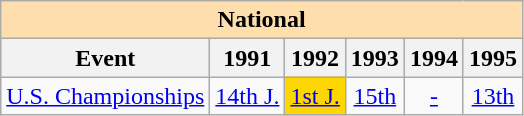<table class="wikitable" style="text-align:center">
<tr>
<th style="background-color: #ffdead; " colspan=10 align=center><strong>National</strong></th>
</tr>
<tr>
<th>Event</th>
<th>1991</th>
<th>1992</th>
<th>1993</th>
<th>1994</th>
<th>1995</th>
</tr>
<tr>
<td align=left><a href='#'>U.S. Championships</a></td>
<td><a href='#'>14th J.</a></td>
<td bgcolor=gold><a href='#'>1st J.</a></td>
<td><a href='#'>15th</a></td>
<td><a href='#'>-</a></td>
<td><a href='#'>13th</a></td>
</tr>
</table>
